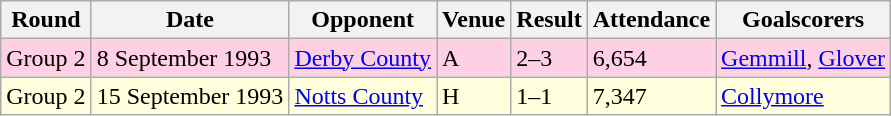<table class="wikitable">
<tr>
<th>Round</th>
<th>Date</th>
<th>Opponent</th>
<th>Venue</th>
<th>Result</th>
<th>Attendance</th>
<th>Goalscorers</th>
</tr>
<tr style="background:#ffd0e3;">
<td>Group 2</td>
<td>8 September 1993</td>
<td><a href='#'>Derby County</a></td>
<td>A</td>
<td>2–3</td>
<td>6,654</td>
<td><a href='#'>Gemmill</a>, <a href='#'>Glover</a></td>
</tr>
<tr style="background:#ffffdd;">
<td>Group 2</td>
<td>15 September 1993</td>
<td><a href='#'>Notts County</a></td>
<td>H</td>
<td>1–1</td>
<td>7,347</td>
<td><a href='#'>Collymore</a></td>
</tr>
</table>
